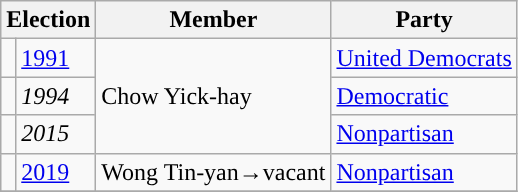<table class="wikitable">
<tr>
<th colspan="2">Election</th>
<th>Member</th>
<th>Party</th>
</tr>
<tr>
<td style="color:inherit;background:"></td>
<td><a href='#'>1991</a></td>
<td rowspan=3>Chow Yick-hay</td>
<td><a href='#'>United Democrats</a></td>
</tr>
<tr>
<td style="color:inherit;background:"></td>
<td><em>1994</em></td>
<td><a href='#'>Democratic</a></td>
</tr>
<tr>
<td style="color:inherit;background:"></td>
<td><em>2015</em></td>
<td><a href='#'>Nonpartisan</a></td>
</tr>
<tr>
<td style="color:inherit;background:"></td>
<td><a href='#'>2019</a></td>
<td>Wong Tin-yan→vacant</td>
<td><a href='#'>Nonpartisan</a></td>
</tr>
<tr>
</tr>
</table>
